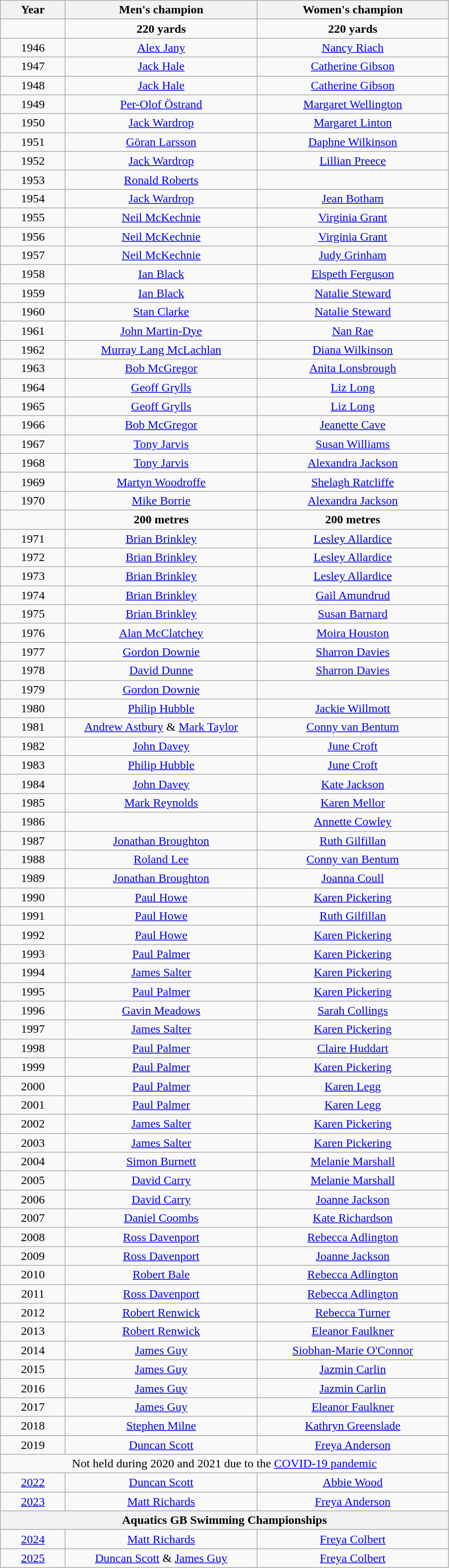<table class="wikitable sortable" style="text-align:center">
<tr>
<th width=80>Year</th>
<th width=250>Men's champion</th>
<th width=250>Women's champion</th>
</tr>
<tr>
<td></td>
<td><strong>220 yards</strong></td>
<td><strong>220 yards</strong></td>
</tr>
<tr>
<td>1946</td>
<td><a href='#'>Alex Jany</a></td>
<td><a href='#'>Nancy Riach</a></td>
</tr>
<tr>
<td>1947</td>
<td><a href='#'>Jack Hale</a></td>
<td><a href='#'>Catherine Gibson</a></td>
</tr>
<tr>
<td>1948</td>
<td><a href='#'>Jack Hale</a></td>
<td><a href='#'>Catherine Gibson</a></td>
</tr>
<tr>
<td>1949</td>
<td><a href='#'>Per-Olof Östrand</a></td>
<td><a href='#'>Margaret Wellington</a></td>
</tr>
<tr>
<td>1950</td>
<td><a href='#'>Jack Wardrop</a></td>
<td><a href='#'>Margaret Linton</a></td>
</tr>
<tr>
<td>1951</td>
<td><a href='#'>Göran Larsson</a></td>
<td><a href='#'>Daphne Wilkinson</a></td>
</tr>
<tr>
<td>1952</td>
<td><a href='#'>Jack Wardrop</a></td>
<td><a href='#'>Lillian Preece</a></td>
</tr>
<tr>
<td>1953</td>
<td><a href='#'>Ronald Roberts</a></td>
<td></td>
</tr>
<tr>
<td>1954</td>
<td><a href='#'>Jack Wardrop</a></td>
<td><a href='#'>Jean Botham</a></td>
</tr>
<tr>
<td>1955</td>
<td><a href='#'>Neil McKechnie</a></td>
<td><a href='#'>Virginia Grant</a></td>
</tr>
<tr>
<td>1956</td>
<td><a href='#'>Neil McKechnie</a></td>
<td><a href='#'>Virginia Grant</a></td>
</tr>
<tr>
<td>1957</td>
<td><a href='#'>Neil McKechnie</a></td>
<td><a href='#'>Judy Grinham</a></td>
</tr>
<tr>
<td>1958</td>
<td><a href='#'>Ian Black</a></td>
<td><a href='#'>Elspeth Ferguson</a></td>
</tr>
<tr>
<td>1959</td>
<td><a href='#'>Ian Black</a></td>
<td><a href='#'>Natalie Steward</a></td>
</tr>
<tr>
<td>1960</td>
<td><a href='#'>Stan Clarke</a></td>
<td><a href='#'>Natalie Steward</a></td>
</tr>
<tr>
<td>1961</td>
<td><a href='#'>John Martin-Dye</a></td>
<td><a href='#'>Nan Rae</a></td>
</tr>
<tr>
<td>1962</td>
<td><a href='#'>Murray Lang McLachlan</a></td>
<td><a href='#'>Diana Wilkinson</a></td>
</tr>
<tr>
<td>1963</td>
<td><a href='#'>Bob McGregor</a></td>
<td><a href='#'>Anita Lonsbrough</a></td>
</tr>
<tr>
<td>1964</td>
<td><a href='#'>Geoff Grylls</a></td>
<td><a href='#'>Liz Long</a></td>
</tr>
<tr>
<td>1965</td>
<td><a href='#'>Geoff Grylls</a></td>
<td><a href='#'>Liz Long</a></td>
</tr>
<tr>
<td>1966</td>
<td><a href='#'>Bob McGregor</a></td>
<td><a href='#'>Jeanette Cave</a></td>
</tr>
<tr>
<td>1967</td>
<td><a href='#'>Tony Jarvis</a></td>
<td><a href='#'>Susan Williams</a></td>
</tr>
<tr>
<td>1968</td>
<td><a href='#'>Tony Jarvis</a></td>
<td><a href='#'>Alexandra Jackson</a></td>
</tr>
<tr>
<td>1969</td>
<td><a href='#'>Martyn Woodroffe</a></td>
<td><a href='#'>Shelagh Ratcliffe</a></td>
</tr>
<tr>
<td>1970</td>
<td><a href='#'>Mike Borrie</a></td>
<td><a href='#'>Alexandra Jackson</a></td>
</tr>
<tr>
<td></td>
<td><strong>200 metres</strong></td>
<td><strong>200 metres</strong></td>
</tr>
<tr>
<td>1971</td>
<td><a href='#'>Brian Brinkley</a></td>
<td><a href='#'>Lesley Allardice</a></td>
</tr>
<tr>
<td>1972</td>
<td><a href='#'>Brian Brinkley</a></td>
<td><a href='#'>Lesley Allardice</a></td>
</tr>
<tr>
<td>1973</td>
<td><a href='#'>Brian Brinkley</a></td>
<td><a href='#'>Lesley Allardice</a></td>
</tr>
<tr>
<td>1974</td>
<td><a href='#'>Brian Brinkley</a></td>
<td><a href='#'>Gail Amundrud</a></td>
</tr>
<tr>
<td>1975</td>
<td><a href='#'>Brian Brinkley</a></td>
<td><a href='#'>Susan Barnard</a></td>
</tr>
<tr>
<td>1976</td>
<td><a href='#'>Alan McClatchey</a></td>
<td><a href='#'>Moira Houston</a></td>
</tr>
<tr>
<td>1977</td>
<td><a href='#'>Gordon Downie</a></td>
<td><a href='#'>Sharron Davies</a></td>
</tr>
<tr>
<td>1978</td>
<td><a href='#'>David Dunne</a></td>
<td><a href='#'>Sharron Davies</a></td>
</tr>
<tr>
<td>1979</td>
<td><a href='#'>Gordon Downie</a></td>
<td></td>
</tr>
<tr>
<td>1980</td>
<td><a href='#'>Philip Hubble</a></td>
<td><a href='#'>Jackie Willmott</a></td>
</tr>
<tr>
<td>1981</td>
<td><a href='#'>Andrew Astbury</a> & <a href='#'>Mark Taylor</a></td>
<td><a href='#'>Conny van Bentum</a></td>
</tr>
<tr>
<td>1982</td>
<td><a href='#'>John Davey</a></td>
<td><a href='#'>June Croft</a></td>
</tr>
<tr>
<td>1983</td>
<td><a href='#'>Philip Hubble</a></td>
<td><a href='#'>June Croft</a></td>
</tr>
<tr>
<td>1984</td>
<td><a href='#'>John Davey</a></td>
<td><a href='#'>Kate Jackson</a></td>
</tr>
<tr>
<td>1985</td>
<td><a href='#'>Mark Reynolds</a></td>
<td><a href='#'>Karen Mellor</a></td>
</tr>
<tr>
<td>1986</td>
<td></td>
<td><a href='#'>Annette Cowley</a></td>
</tr>
<tr>
<td>1987</td>
<td><a href='#'>Jonathan Broughton</a></td>
<td><a href='#'>Ruth Gilfillan</a></td>
</tr>
<tr>
<td>1988</td>
<td><a href='#'>Roland Lee</a></td>
<td><a href='#'>Conny van Bentum</a></td>
</tr>
<tr>
<td>1989</td>
<td><a href='#'>Jonathan Broughton</a></td>
<td><a href='#'>Joanna Coull</a></td>
</tr>
<tr>
<td>1990</td>
<td><a href='#'>Paul Howe</a></td>
<td><a href='#'>Karen Pickering</a></td>
</tr>
<tr>
<td>1991</td>
<td><a href='#'>Paul Howe</a></td>
<td><a href='#'>Ruth Gilfillan</a></td>
</tr>
<tr>
<td>1992</td>
<td><a href='#'>Paul Howe</a></td>
<td><a href='#'>Karen Pickering</a></td>
</tr>
<tr>
<td>1993</td>
<td><a href='#'>Paul Palmer</a></td>
<td><a href='#'>Karen Pickering</a></td>
</tr>
<tr>
<td>1994</td>
<td><a href='#'>James Salter</a></td>
<td><a href='#'>Karen Pickering</a></td>
</tr>
<tr>
<td>1995</td>
<td><a href='#'>Paul Palmer</a></td>
<td><a href='#'>Karen Pickering</a></td>
</tr>
<tr>
<td>1996</td>
<td><a href='#'>Gavin Meadows</a></td>
<td><a href='#'>Sarah Collings</a></td>
</tr>
<tr>
<td>1997</td>
<td><a href='#'>James Salter</a></td>
<td><a href='#'>Karen Pickering</a></td>
</tr>
<tr>
<td>1998</td>
<td><a href='#'>Paul Palmer</a></td>
<td><a href='#'>Claire Huddart</a></td>
</tr>
<tr>
<td>1999</td>
<td><a href='#'>Paul Palmer</a></td>
<td><a href='#'>Karen Pickering</a></td>
</tr>
<tr>
<td>2000</td>
<td><a href='#'>Paul Palmer</a></td>
<td><a href='#'>Karen Legg</a></td>
</tr>
<tr>
<td>2001</td>
<td><a href='#'>Paul Palmer</a></td>
<td><a href='#'>Karen Legg</a></td>
</tr>
<tr>
<td>2002</td>
<td><a href='#'>James Salter</a></td>
<td><a href='#'>Karen Pickering</a></td>
</tr>
<tr>
<td>2003</td>
<td><a href='#'>James Salter</a></td>
<td><a href='#'>Karen Pickering</a></td>
</tr>
<tr>
<td>2004</td>
<td><a href='#'>Simon Burnett</a></td>
<td><a href='#'>Melanie Marshall</a></td>
</tr>
<tr>
<td>2005</td>
<td><a href='#'>David Carry</a></td>
<td><a href='#'>Melanie Marshall</a></td>
</tr>
<tr>
<td>2006</td>
<td><a href='#'>David Carry</a></td>
<td><a href='#'>Joanne Jackson</a></td>
</tr>
<tr>
<td>2007</td>
<td><a href='#'>Daniel Coombs</a></td>
<td><a href='#'>Kate Richardson</a></td>
</tr>
<tr>
<td>2008</td>
<td><a href='#'>Ross Davenport</a></td>
<td><a href='#'>Rebecca Adlington</a></td>
</tr>
<tr>
<td>2009</td>
<td><a href='#'>Ross Davenport</a></td>
<td><a href='#'>Joanne Jackson</a></td>
</tr>
<tr>
<td>2010</td>
<td><a href='#'>Robert Bale</a></td>
<td><a href='#'>Rebecca Adlington</a></td>
</tr>
<tr>
<td>2011</td>
<td><a href='#'>Ross Davenport</a></td>
<td><a href='#'>Rebecca Adlington</a></td>
</tr>
<tr>
<td>2012</td>
<td><a href='#'>Robert Renwick</a></td>
<td><a href='#'>Rebecca Turner</a></td>
</tr>
<tr>
<td>2013</td>
<td><a href='#'>Robert Renwick</a></td>
<td><a href='#'>Eleanor Faulkner</a></td>
</tr>
<tr>
<td>2014</td>
<td><a href='#'>James Guy</a></td>
<td><a href='#'>Siobhan-Marie O'Connor</a></td>
</tr>
<tr>
<td>2015</td>
<td><a href='#'>James Guy</a></td>
<td><a href='#'>Jazmin Carlin</a></td>
</tr>
<tr>
<td>2016</td>
<td><a href='#'>James Guy</a></td>
<td><a href='#'>Jazmin Carlin</a></td>
</tr>
<tr>
<td>2017</td>
<td><a href='#'>James Guy</a></td>
<td><a href='#'>Eleanor Faulkner</a></td>
</tr>
<tr>
<td>2018</td>
<td><a href='#'>Stephen Milne</a></td>
<td><a href='#'>Kathryn Greenslade</a></td>
</tr>
<tr>
<td>2019</td>
<td><a href='#'>Duncan Scott</a></td>
<td><a href='#'>Freya Anderson</a></td>
</tr>
<tr>
<td colspan="3">Not held during 2020 and 2021 due to the <a href='#'>COVID-19 pandemic</a></td>
</tr>
<tr>
<td><a href='#'>2022</a></td>
<td><a href='#'>Duncan Scott</a></td>
<td><a href='#'>Abbie Wood</a></td>
</tr>
<tr>
<td><a href='#'>2023</a></td>
<td><a href='#'>Matt Richards</a></td>
<td><a href='#'>Freya Anderson</a></td>
</tr>
<tr>
<th colspan="3">Aquatics GB Swimming Championships</th>
</tr>
<tr>
<td><a href='#'>2024</a></td>
<td><a href='#'>Matt Richards</a></td>
<td><a href='#'>Freya Colbert</a></td>
</tr>
<tr>
<td><a href='#'>2025</a></td>
<td><a href='#'>Duncan Scott</a> & <a href='#'>James Guy</a></td>
<td><a href='#'>Freya Colbert</a></td>
</tr>
</table>
